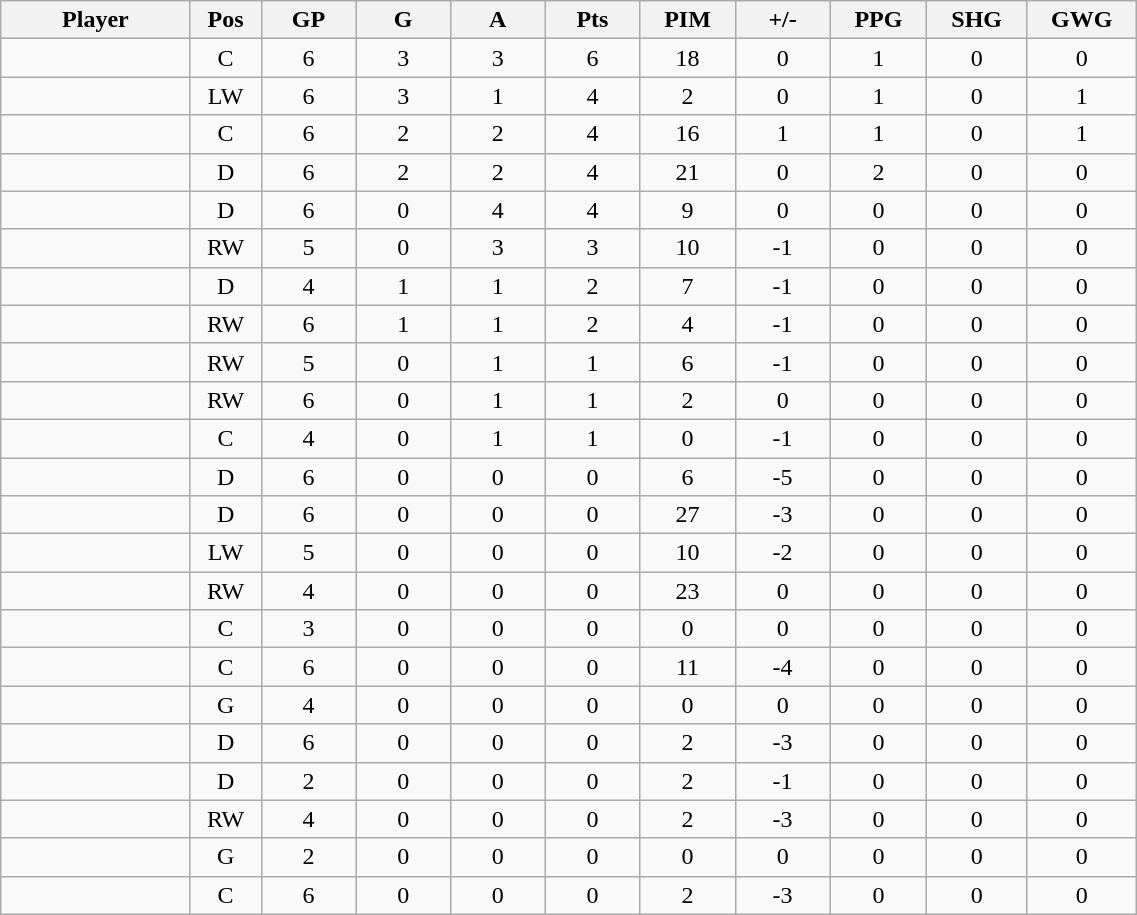<table class="wikitable sortable" width="60%">
<tr ALIGN="center">
<th bgcolor="#DDDDFF" width="10%">Player</th>
<th bgcolor="#DDDDFF" width="3%" title="Position">Pos</th>
<th bgcolor="#DDDDFF" width="5%" title="Games played">GP</th>
<th bgcolor="#DDDDFF" width="5%" title="Goals">G</th>
<th bgcolor="#DDDDFF" width="5%" title="Assists">A</th>
<th bgcolor="#DDDDFF" width="5%" title="Points">Pts</th>
<th bgcolor="#DDDDFF" width="5%" title="Penalties in Minutes">PIM</th>
<th bgcolor="#DDDDFF" width="5%" title="Plus/minus">+/-</th>
<th bgcolor="#DDDDFF" width="5%" title="Power play goals">PPG</th>
<th bgcolor="#DDDDFF" width="5%" title="Short-handed goals">SHG</th>
<th bgcolor="#DDDDFF" width="5%" title="Game-winning goals">GWG</th>
</tr>
<tr align="center">
<td align="right"></td>
<td>C</td>
<td>6</td>
<td>3</td>
<td>3</td>
<td>6</td>
<td>18</td>
<td>0</td>
<td>1</td>
<td>0</td>
<td>0</td>
</tr>
<tr align="center">
<td align="right"></td>
<td>LW</td>
<td>6</td>
<td>3</td>
<td>1</td>
<td>4</td>
<td>2</td>
<td>0</td>
<td>1</td>
<td>0</td>
<td>1</td>
</tr>
<tr align="center">
<td align="right"></td>
<td>C</td>
<td>6</td>
<td>2</td>
<td>2</td>
<td>4</td>
<td>16</td>
<td>1</td>
<td>1</td>
<td>0</td>
<td>1</td>
</tr>
<tr align="center">
<td align="right"></td>
<td>D</td>
<td>6</td>
<td>2</td>
<td>2</td>
<td>4</td>
<td>21</td>
<td>0</td>
<td>2</td>
<td>0</td>
<td>0</td>
</tr>
<tr align="center">
<td align="right"></td>
<td>D</td>
<td>6</td>
<td>0</td>
<td>4</td>
<td>4</td>
<td>9</td>
<td>0</td>
<td>0</td>
<td>0</td>
<td>0</td>
</tr>
<tr align="center">
<td align="right"></td>
<td>RW</td>
<td>5</td>
<td>0</td>
<td>3</td>
<td>3</td>
<td>10</td>
<td>-1</td>
<td>0</td>
<td>0</td>
<td>0</td>
</tr>
<tr align="center">
<td align="right"></td>
<td>D</td>
<td>4</td>
<td>1</td>
<td>1</td>
<td>2</td>
<td>7</td>
<td>-1</td>
<td>0</td>
<td>0</td>
<td>0</td>
</tr>
<tr align="center">
<td align="right"></td>
<td>RW</td>
<td>6</td>
<td>1</td>
<td>1</td>
<td>2</td>
<td>4</td>
<td>-1</td>
<td>0</td>
<td>0</td>
<td>0</td>
</tr>
<tr align="center">
<td align="right"></td>
<td>RW</td>
<td>5</td>
<td>0</td>
<td>1</td>
<td>1</td>
<td>6</td>
<td>-1</td>
<td>0</td>
<td>0</td>
<td>0</td>
</tr>
<tr align="center">
<td align="right"></td>
<td>RW</td>
<td>6</td>
<td>0</td>
<td>1</td>
<td>1</td>
<td>2</td>
<td>0</td>
<td>0</td>
<td>0</td>
<td>0</td>
</tr>
<tr align="center">
<td align="right"></td>
<td>C</td>
<td>4</td>
<td>0</td>
<td>1</td>
<td>1</td>
<td>0</td>
<td>-1</td>
<td>0</td>
<td>0</td>
<td>0</td>
</tr>
<tr align="center">
<td align="right"></td>
<td>D</td>
<td>6</td>
<td>0</td>
<td>0</td>
<td>0</td>
<td>6</td>
<td>-5</td>
<td>0</td>
<td>0</td>
<td>0</td>
</tr>
<tr align="center">
<td align="right"></td>
<td>D</td>
<td>6</td>
<td>0</td>
<td>0</td>
<td>0</td>
<td>27</td>
<td>-3</td>
<td>0</td>
<td>0</td>
<td>0</td>
</tr>
<tr align="center">
<td align="right"></td>
<td>LW</td>
<td>5</td>
<td>0</td>
<td>0</td>
<td>0</td>
<td>10</td>
<td>-2</td>
<td>0</td>
<td>0</td>
<td>0</td>
</tr>
<tr align="center">
<td align="right"></td>
<td>RW</td>
<td>4</td>
<td>0</td>
<td>0</td>
<td>0</td>
<td>23</td>
<td>0</td>
<td>0</td>
<td>0</td>
<td>0</td>
</tr>
<tr align="center">
<td align="right"></td>
<td>C</td>
<td>3</td>
<td>0</td>
<td>0</td>
<td>0</td>
<td>0</td>
<td>0</td>
<td>0</td>
<td>0</td>
<td>0</td>
</tr>
<tr align="center">
<td align="right"></td>
<td>C</td>
<td>6</td>
<td>0</td>
<td>0</td>
<td>0</td>
<td>11</td>
<td>-4</td>
<td>0</td>
<td>0</td>
<td>0</td>
</tr>
<tr align="center">
<td align="right"></td>
<td>G</td>
<td>4</td>
<td>0</td>
<td>0</td>
<td>0</td>
<td>0</td>
<td>0</td>
<td>0</td>
<td>0</td>
<td>0</td>
</tr>
<tr align="center">
<td align="right"></td>
<td>D</td>
<td>6</td>
<td>0</td>
<td>0</td>
<td>0</td>
<td>2</td>
<td>-3</td>
<td>0</td>
<td>0</td>
<td>0</td>
</tr>
<tr align="center">
<td align="right"></td>
<td>D</td>
<td>2</td>
<td>0</td>
<td>0</td>
<td>0</td>
<td>2</td>
<td>-1</td>
<td>0</td>
<td>0</td>
<td>0</td>
</tr>
<tr align="center">
<td align="right"></td>
<td>RW</td>
<td>4</td>
<td>0</td>
<td>0</td>
<td>0</td>
<td>2</td>
<td>-3</td>
<td>0</td>
<td>0</td>
<td>0</td>
</tr>
<tr align="center">
<td align="right"></td>
<td>G</td>
<td>2</td>
<td>0</td>
<td>0</td>
<td>0</td>
<td>0</td>
<td>0</td>
<td>0</td>
<td>0</td>
<td>0</td>
</tr>
<tr align="center">
<td align="right"></td>
<td>C</td>
<td>6</td>
<td>0</td>
<td>0</td>
<td>0</td>
<td>2</td>
<td>-3</td>
<td>0</td>
<td>0</td>
<td>0</td>
</tr>
</table>
